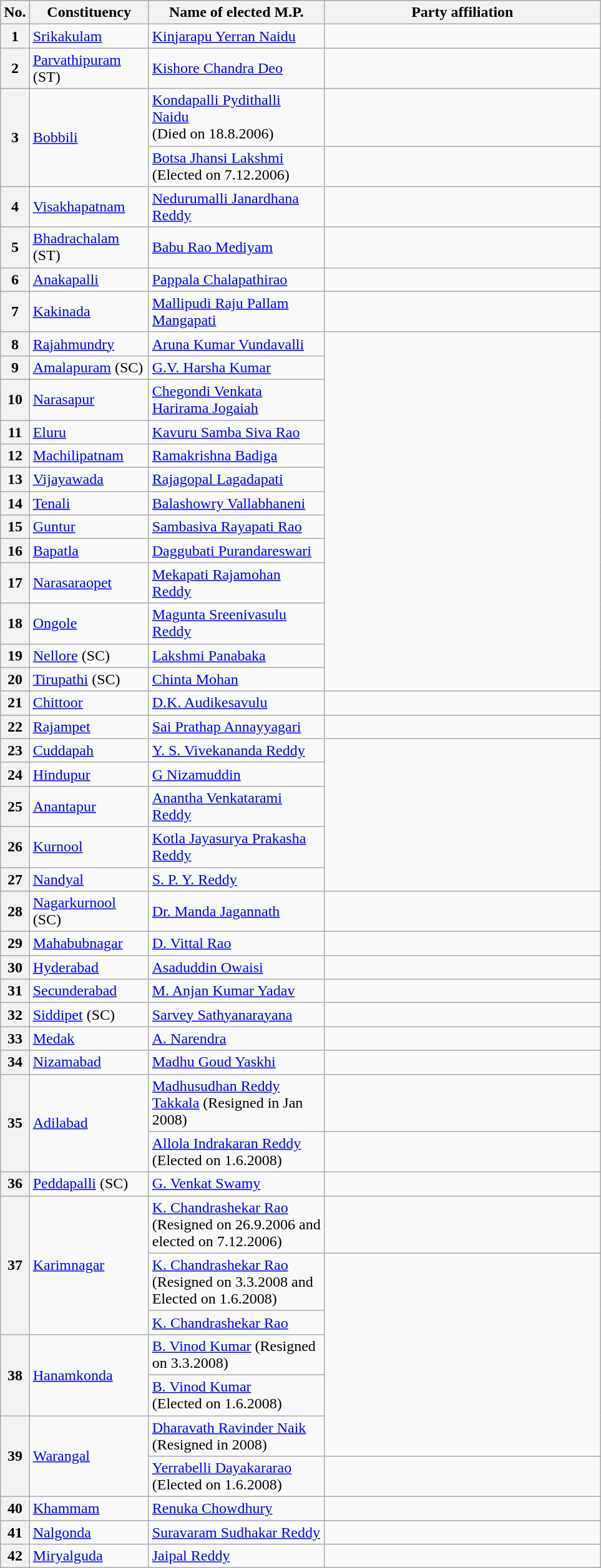<table class="wikitable">
<tr style="background:#ccc; text-align:center;">
<th>No.</th>
<th style="width:120px">Constituency</th>
<th style="width:180px">Name of elected M.P.</th>
<th colspan="2" style="width:18em">Party affiliation</th>
</tr>
<tr>
<th>1</th>
<td><a href='#'>Srikakulam</a></td>
<td><a href='#'>Kinjarapu Yerran Naidu</a></td>
<td></td>
</tr>
<tr>
<th>2</th>
<td><a href='#'>Parvathipuram</a> (ST)</td>
<td><a href='#'>Kishore Chandra Deo</a></td>
<td></td>
</tr>
<tr>
<th rowspan="2">3</th>
<td rowspan="2"><a href='#'>Bobbili</a></td>
<td><a href='#'>Kondapalli Pydithalli Naidu</a><br>(Died on 18.8.2006)</td>
<td></td>
</tr>
<tr>
<td><a href='#'>Botsa Jhansi Lakshmi</a><br>(Elected on 7.12.2006)</td>
<td></td>
</tr>
<tr>
<th>4</th>
<td><a href='#'>Visakhapatnam</a></td>
<td><a href='#'>Nedurumalli Janardhana Reddy</a></td>
</tr>
<tr>
<th>5</th>
<td><a href='#'>Bhadrachalam</a> (ST)</td>
<td><a href='#'>Babu Rao Mediyam</a></td>
<td></td>
</tr>
<tr>
<th>6</th>
<td><a href='#'>Anakapalli</a></td>
<td><a href='#'>Pappala Chalapathirao</a></td>
<td></td>
</tr>
<tr>
<th>7</th>
<td><a href='#'>Kakinada</a></td>
<td><a href='#'>Mallipudi Raju Pallam Mangapati</a></td>
<td></td>
</tr>
<tr>
<th>8</th>
<td><a href='#'>Rajahmundry</a></td>
<td><a href='#'>Aruna Kumar Vundavalli</a></td>
</tr>
<tr>
<th>9</th>
<td><a href='#'>Amalapuram</a> (SC)</td>
<td><a href='#'>G.V. Harsha Kumar</a></td>
</tr>
<tr>
<th>10</th>
<td><a href='#'>Narasapur</a></td>
<td><a href='#'>Chegondi Venkata Harirama Jogaiah</a></td>
</tr>
<tr>
<th>11</th>
<td><a href='#'>Eluru</a></td>
<td><a href='#'>Kavuru Samba Siva Rao</a></td>
</tr>
<tr>
<th>12</th>
<td><a href='#'>Machilipatnam</a></td>
<td><a href='#'>Ramakrishna Badiga</a></td>
</tr>
<tr>
<th>13</th>
<td><a href='#'>Vijayawada</a></td>
<td><a href='#'>Rajagopal Lagadapati</a></td>
</tr>
<tr>
<th>14</th>
<td><a href='#'>Tenali</a></td>
<td><a href='#'>Balashowry Vallabhaneni</a></td>
</tr>
<tr>
<th>15</th>
<td><a href='#'>Guntur</a></td>
<td><a href='#'>Sambasiva Rayapati Rao</a></td>
</tr>
<tr>
<th>16</th>
<td><a href='#'>Bapatla</a></td>
<td><a href='#'>Daggubati Purandareswari</a></td>
</tr>
<tr>
<th>17</th>
<td><a href='#'>Narasaraopet</a></td>
<td><a href='#'>Mekapati Rajamohan Reddy</a></td>
</tr>
<tr>
<th>18</th>
<td><a href='#'>Ongole</a></td>
<td><a href='#'>Magunta Sreenivasulu Reddy</a></td>
</tr>
<tr>
<th>19</th>
<td><a href='#'>Nellore</a> (SC)</td>
<td><a href='#'>Lakshmi Panabaka</a></td>
</tr>
<tr>
<th>20</th>
<td><a href='#'>Tirupathi</a> (SC)</td>
<td><a href='#'>Chinta Mohan</a></td>
</tr>
<tr>
<th>21</th>
<td><a href='#'>Chittoor</a></td>
<td><a href='#'>D.K. Audikesavulu</a></td>
<td></td>
</tr>
<tr>
<th>22</th>
<td><a href='#'>Rajampet</a></td>
<td><a href='#'>Sai Prathap Annayyagari</a></td>
<td></td>
</tr>
<tr>
<th>23</th>
<td><a href='#'>Cuddapah</a></td>
<td><a href='#'>Y. S. Vivekananda Reddy</a></td>
</tr>
<tr>
<th>24</th>
<td><a href='#'>Hindupur</a></td>
<td><a href='#'>G Nizamuddin</a></td>
</tr>
<tr>
<th>25</th>
<td><a href='#'>Anantapur</a></td>
<td><a href='#'>Anantha Venkatarami Reddy</a></td>
</tr>
<tr>
<th>26</th>
<td><a href='#'>Kurnool</a></td>
<td><a href='#'>Kotla Jayasurya Prakasha Reddy</a></td>
</tr>
<tr>
<th>27</th>
<td><a href='#'>Nandyal</a></td>
<td><a href='#'>S. P. Y. Reddy</a></td>
</tr>
<tr>
<th>28</th>
<td><a href='#'>Nagarkurnool</a> (SC)</td>
<td><a href='#'>Dr. Manda Jagannath</a></td>
<td></td>
</tr>
<tr>
<th>29</th>
<td><a href='#'>Mahabubnagar</a></td>
<td><a href='#'>D. Vittal Rao</a></td>
<td></td>
</tr>
<tr>
<th>30</th>
<td><a href='#'>Hyderabad</a></td>
<td><a href='#'>Asaduddin Owaisi</a></td>
<td></td>
</tr>
<tr>
<th>31</th>
<td><a href='#'>Secunderabad</a></td>
<td><a href='#'>M. Anjan Kumar Yadav</a></td>
<td></td>
</tr>
<tr>
<th>32</th>
<td><a href='#'>Siddipet</a> (SC)</td>
<td><a href='#'>Sarvey Sathyanarayana</a></td>
</tr>
<tr>
<th>33</th>
<td><a href='#'>Medak</a></td>
<td><a href='#'>A. Narendra</a></td>
<td></td>
</tr>
<tr>
<th>34</th>
<td><a href='#'>Nizamabad</a></td>
<td><a href='#'>Madhu Goud Yaskhi</a></td>
<td></td>
</tr>
<tr>
<th rowspan="2">35</th>
<td rowspan="2"><a href='#'>Adilabad</a></td>
<td><a href='#'>Madhusudhan Reddy Takkala</a> (Resigned in Jan 2008)</td>
<td></td>
</tr>
<tr>
<td><a href='#'>Allola Indrakaran Reddy</a><br>(Elected on 1.6.2008)</td>
<td></td>
</tr>
<tr>
<th>36</th>
<td><a href='#'>Peddapalli</a> (SC)</td>
<td><a href='#'>G. Venkat Swamy</a></td>
</tr>
<tr>
<th rowspan="3">37</th>
<td rowspan="3"><a href='#'>Karimnagar</a></td>
<td><a href='#'>K. Chandrashekar Rao</a> (Resigned on 26.9.2006 and elected on 7.12.2006)</td>
<td></td>
</tr>
<tr>
<td><a href='#'>K. Chandrashekar Rao</a> (Resigned on 3.3.2008 and Elected on 1.6.2008)</td>
</tr>
<tr>
<td><a href='#'>K. Chandrashekar Rao</a></td>
</tr>
<tr>
<th rowspan="2">38</th>
<td rowspan="2"><a href='#'>Hanamkonda</a></td>
<td><a href='#'>B. Vinod Kumar</a> (Resigned  on 3.3.2008)</td>
</tr>
<tr>
<td><a href='#'>B. Vinod Kumar</a><br>(Elected on 1.6.2008)</td>
</tr>
<tr>
<th rowspan="2">39</th>
<td rowspan="2"><a href='#'>Warangal</a></td>
<td><a href='#'>Dharavath Ravinder Naik</a><br>(Resigned in 2008)</td>
</tr>
<tr>
<td><a href='#'>Yerrabelli Dayakararao</a><br>(Elected on 1.6.2008)</td>
<td></td>
</tr>
<tr>
<th>40</th>
<td><a href='#'>Khammam</a></td>
<td><a href='#'>Renuka Chowdhury</a></td>
<td></td>
</tr>
<tr>
<th>41</th>
<td><a href='#'>Nalgonda</a></td>
<td><a href='#'>Suravaram Sudhakar Reddy</a></td>
<td></td>
</tr>
<tr>
<th>42</th>
<td><a href='#'>Miryalguda</a></td>
<td><a href='#'>Jaipal Reddy</a></td>
<td></td>
</tr>
</table>
